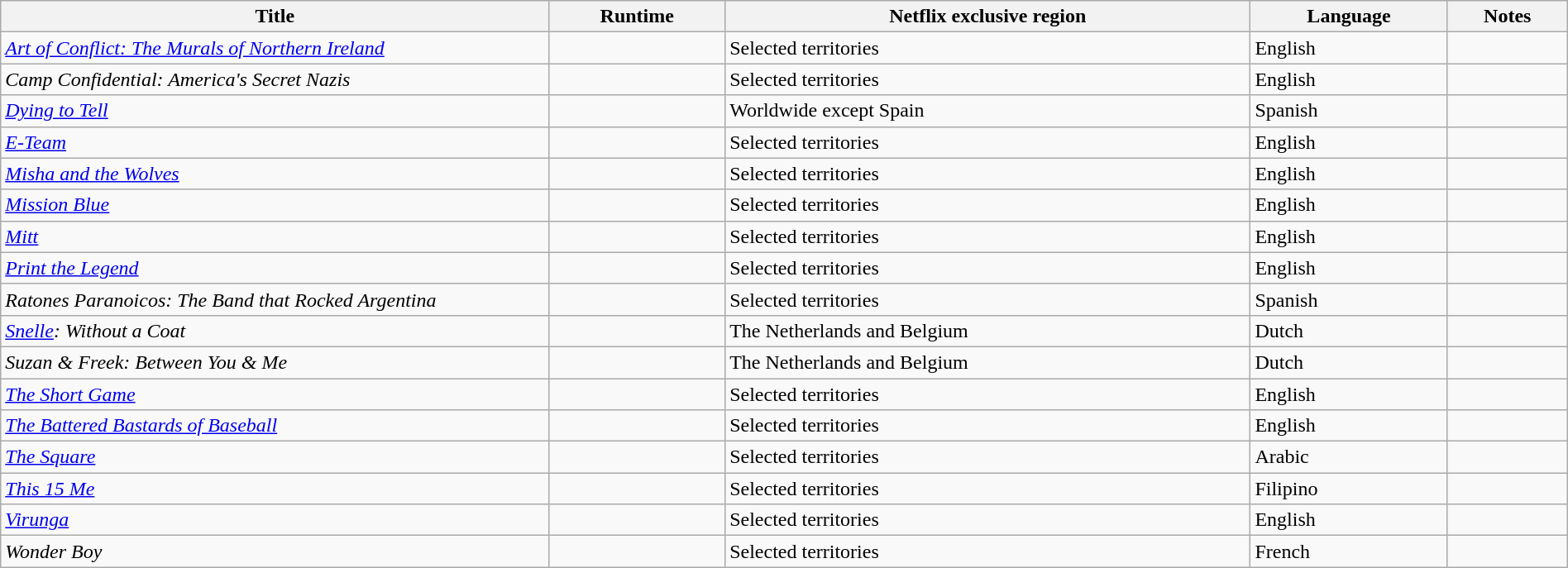<table class="wikitable sortable" style="width:100%;">
<tr>
<th style="width:35%;">Title</th>
<th>Runtime</th>
<th>Netflix exclusive region</th>
<th>Language</th>
<th>Notes</th>
</tr>
<tr>
<td><em><a href='#'>Art of Conflict: The Murals of Northern Ireland</a></em></td>
<td></td>
<td>Selected territories</td>
<td>English</td>
<td></td>
</tr>
<tr>
<td><em>Camp Confidential: America's Secret Nazis</em></td>
<td></td>
<td>Selected territories</td>
<td>English</td>
<td></td>
</tr>
<tr>
<td><em><a href='#'>Dying to Tell</a></em></td>
<td></td>
<td>Worldwide except Spain</td>
<td>Spanish</td>
<td></td>
</tr>
<tr>
<td><em><a href='#'>E-Team</a></em></td>
<td></td>
<td>Selected territories</td>
<td>English</td>
<td></td>
</tr>
<tr>
<td><em><a href='#'>Misha and the Wolves</a></em></td>
<td></td>
<td>Selected territories</td>
<td>English</td>
<td></td>
</tr>
<tr>
<td><em><a href='#'>Mission Blue</a></em></td>
<td></td>
<td>Selected territories</td>
<td>English</td>
<td></td>
</tr>
<tr>
<td><em><a href='#'>Mitt</a></em></td>
<td></td>
<td>Selected territories</td>
<td>English</td>
<td></td>
</tr>
<tr>
<td><em><a href='#'>Print the Legend</a></em></td>
<td></td>
<td>Selected territories</td>
<td>English</td>
<td></td>
</tr>
<tr>
<td><em>Ratones Paranoicos: The Band that Rocked Argentina</em></td>
<td></td>
<td>Selected territories</td>
<td>Spanish</td>
<td></td>
</tr>
<tr>
<td><em><a href='#'>Snelle</a>: Without a Coat</em></td>
<td></td>
<td>The Netherlands and Belgium</td>
<td>Dutch</td>
<td></td>
</tr>
<tr>
<td><em>Suzan & Freek: Between You & Me</em></td>
<td></td>
<td>The Netherlands and Belgium</td>
<td>Dutch</td>
<td></td>
</tr>
<tr>
<td><em><a href='#'>The Short Game</a></em></td>
<td></td>
<td>Selected territories</td>
<td>English</td>
<td></td>
</tr>
<tr>
<td><em><a href='#'>The Battered Bastards of Baseball</a></em></td>
<td></td>
<td>Selected territories</td>
<td>English</td>
<td></td>
</tr>
<tr>
<td><em><a href='#'>The Square</a></em></td>
<td></td>
<td>Selected territories</td>
<td>Arabic</td>
<td></td>
</tr>
<tr>
<td><em><a href='#'>This 15 Me</a></em></td>
<td></td>
<td>Selected territories</td>
<td>Filipino</td>
<td></td>
</tr>
<tr>
<td><em><a href='#'>Virunga</a></em></td>
<td></td>
<td>Selected territories</td>
<td>English</td>
<td></td>
</tr>
<tr>
<td><em>Wonder Boy</em></td>
<td></td>
<td>Selected territories</td>
<td>French</td>
<td></td>
</tr>
</table>
